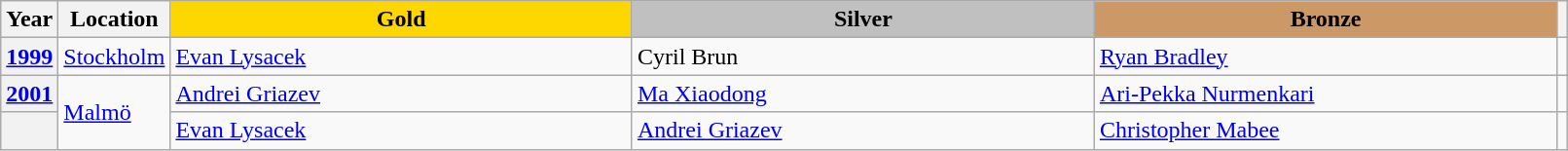<table class="wikitable unsortable" style="text-align:left; width:85%">
<tr>
<th scope="col" style="text-align:center">Year</th>
<th scope="col" style="text-align:center">Location</th>
<td scope="col" style="text-align:center; width:30%; background:gold"><strong>Gold</strong></td>
<td scope="col" style="text-align:center; width:30%; background:silver"><strong>Silver</strong></td>
<td scope="col" style="text-align:center; width:30%; background:#c96"><strong>Bronze</strong></td>
<th scope="col" style="text-align:center"></th>
</tr>
<tr>
<th scope="row" style="text-align:left"><a href='#'>1999</a></th>
<td><a href='#'>Stockholm</a></td>
<td> <a href='#'>Evan Lysacek</a></td>
<td> Cyril Brun</td>
<td> <a href='#'>Ryan Bradley</a></td>
<td></td>
</tr>
<tr>
<th scope="row" style="text-align:left"><a href='#'>2001</a></th>
<td rowspan="2"><a href='#'>Malmö</a></td>
<td> <a href='#'>Andrei Griazev</a></td>
<td> <a href='#'>Ma Xiaodong</a></td>
<td> <a href='#'>Ari-Pekka Nurmenkari</a></td>
<td></td>
</tr>
<tr>
<th scope="row" style="text-align:left"></th>
<td> <a href='#'>Evan Lysacek</a></td>
<td> <a href='#'>Andrei Griazev</a></td>
<td> <a href='#'>Christopher Mabee</a></td>
<td></td>
</tr>
</table>
